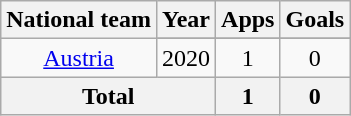<table class="wikitable" style="text-align:center">
<tr>
<th>National team</th>
<th>Year</th>
<th>Apps</th>
<th>Goals</th>
</tr>
<tr>
<td rowspan=2><a href='#'>Austria</a></td>
</tr>
<tr>
<td>2020</td>
<td>1</td>
<td>0</td>
</tr>
<tr>
<th colspan="2">Total</th>
<th>1</th>
<th>0</th>
</tr>
</table>
